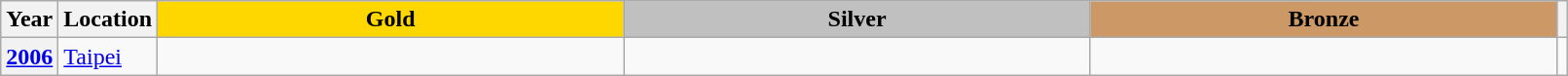<table class="wikitable unsortable" style="text-align:left; width:85%">
<tr>
<th scope="col" style="text-align:center">Year</th>
<th scope="col" style="text-align:center">Location</th>
<td scope="col" style="text-align:center; width:30%; background:gold"><strong>Gold</strong></td>
<td scope="col" style="text-align:center; width:30%; background:silver"><strong>Silver</strong></td>
<td scope="col" style="text-align:center; width:30%; background:#c96"><strong>Bronze</strong></td>
<th scope="col" style="text-align:center"></th>
</tr>
<tr>
<th scope="row" style="text-align:left"><a href='#'>2006</a></th>
<td><a href='#'>Taipei</a></td>
<td></td>
<td></td>
<td></td>
<td></td>
</tr>
</table>
